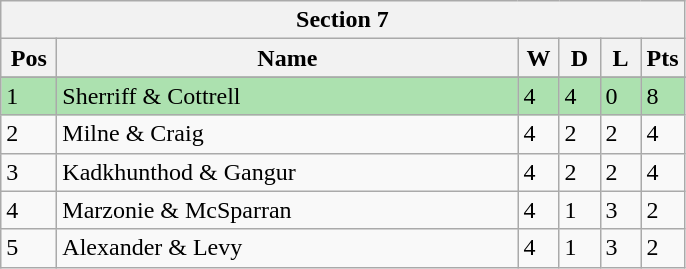<table class="wikitable">
<tr>
<th colspan="6">Section 7</th>
</tr>
<tr>
<th width=30>Pos</th>
<th width=300>Name</th>
<th width=20>W</th>
<th width=20>D</th>
<th width=20>L</th>
<th width=20>Pts</th>
</tr>
<tr>
</tr>
<tr style="background:#ACE1AF;">
<td>1</td>
<td> Sherriff & Cottrell</td>
<td>4</td>
<td>4</td>
<td>0</td>
<td>8</td>
</tr>
<tr>
<td>2</td>
<td> Milne & Craig</td>
<td>4</td>
<td>2</td>
<td>2</td>
<td>4</td>
</tr>
<tr>
<td>3</td>
<td> Kadkhunthod & Gangur</td>
<td>4</td>
<td>2</td>
<td>2</td>
<td>4</td>
</tr>
<tr>
<td>4</td>
<td> Marzonie & McSparran</td>
<td>4</td>
<td>1</td>
<td>3</td>
<td>2</td>
</tr>
<tr>
<td>5</td>
<td> Alexander &  Levy</td>
<td>4</td>
<td>1</td>
<td>3</td>
<td>2</td>
</tr>
</table>
